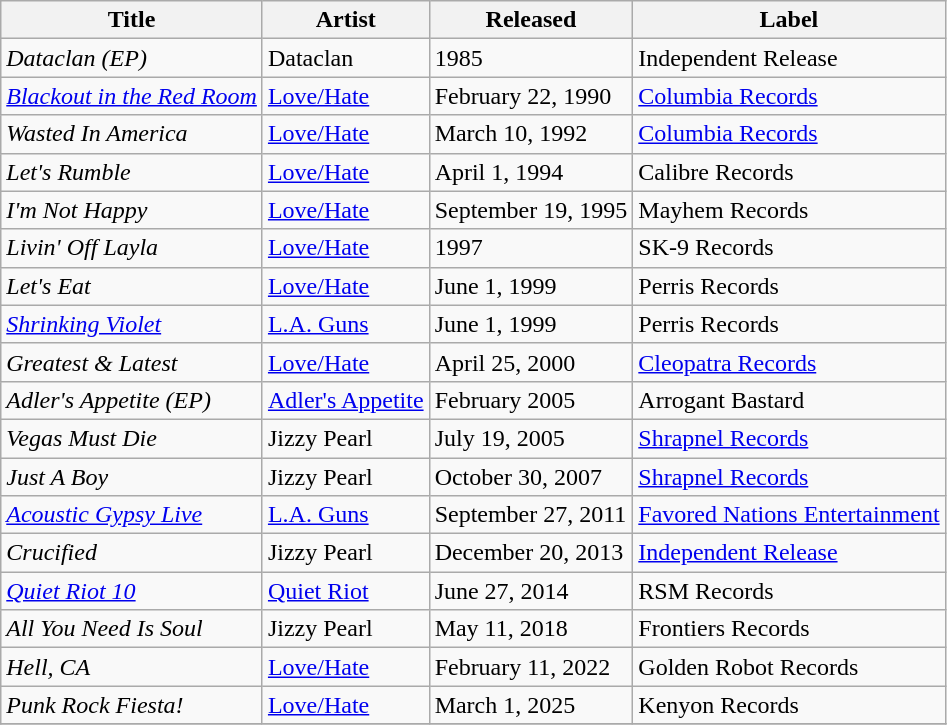<table class="wikitable">
<tr>
<th>Title</th>
<th>Artist</th>
<th>Released</th>
<th>Label</th>
</tr>
<tr>
<td><em>Dataclan (EP)</em></td>
<td>Dataclan</td>
<td>1985</td>
<td>Independent Release</td>
</tr>
<tr>
<td><em><a href='#'>Blackout in the Red Room</a></em></td>
<td><a href='#'>Love/Hate</a></td>
<td>February 22, 1990</td>
<td><a href='#'>Columbia Records</a></td>
</tr>
<tr>
<td><em>Wasted In America</em></td>
<td><a href='#'>Love/Hate</a></td>
<td>March 10, 1992</td>
<td><a href='#'>Columbia Records</a></td>
</tr>
<tr>
<td><em>Let's Rumble</em></td>
<td><a href='#'>Love/Hate</a></td>
<td>April 1, 1994</td>
<td>Calibre Records</td>
</tr>
<tr>
<td><em>I'm Not Happy</em></td>
<td><a href='#'>Love/Hate</a></td>
<td>September 19, 1995</td>
<td>Mayhem Records</td>
</tr>
<tr>
<td><em>Livin' Off Layla</em></td>
<td><a href='#'>Love/Hate</a></td>
<td>1997</td>
<td>SK-9 Records</td>
</tr>
<tr>
<td><em>Let's Eat</em></td>
<td><a href='#'>Love/Hate</a></td>
<td>June 1, 1999</td>
<td>Perris Records</td>
</tr>
<tr>
<td><em><a href='#'>Shrinking Violet</a></em></td>
<td><a href='#'>L.A. Guns</a></td>
<td>June 1, 1999</td>
<td>Perris Records</td>
</tr>
<tr>
<td><em>Greatest & Latest</em></td>
<td><a href='#'>Love/Hate</a></td>
<td>April 25, 2000</td>
<td><a href='#'>Cleopatra Records</a></td>
</tr>
<tr>
<td><em>Adler's Appetite (EP)</em></td>
<td><a href='#'>Adler's Appetite</a></td>
<td>February 2005</td>
<td>Arrogant Bastard</td>
</tr>
<tr>
<td><em>Vegas Must Die</em></td>
<td>Jizzy Pearl</td>
<td>July 19, 2005</td>
<td><a href='#'>Shrapnel Records</a></td>
</tr>
<tr>
<td><em>Just A Boy</em></td>
<td>Jizzy Pearl</td>
<td>October 30, 2007</td>
<td><a href='#'>Shrapnel Records</a></td>
</tr>
<tr>
<td><em><a href='#'>Acoustic Gypsy Live</a></em></td>
<td><a href='#'>L.A. Guns</a></td>
<td>September 27, 2011</td>
<td><a href='#'>Favored Nations Entertainment</a></td>
</tr>
<tr>
<td><em>Crucified</em></td>
<td>Jizzy Pearl</td>
<td>December 20, 2013</td>
<td><a href='#'>Independent Release</a></td>
</tr>
<tr>
<td><em><a href='#'>Quiet Riot 10</a></em></td>
<td><a href='#'>Quiet Riot</a></td>
<td>June 27, 2014</td>
<td>RSM Records</td>
</tr>
<tr>
<td><em>All You Need Is Soul</em></td>
<td>Jizzy Pearl</td>
<td>May 11, 2018</td>
<td>Frontiers Records</td>
</tr>
<tr>
<td><em>Hell, CA</em></td>
<td><a href='#'>Love/Hate</a></td>
<td>February 11, 2022</td>
<td>Golden Robot Records</td>
</tr>
<tr>
<td><em>Punk Rock Fiesta!</em></td>
<td><a href='#'>Love/Hate</a></td>
<td>March 1, 2025</td>
<td>Kenyon Records</td>
</tr>
<tr>
</tr>
</table>
